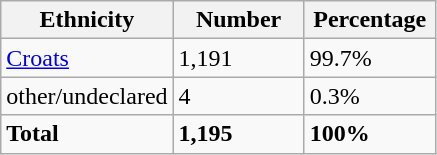<table class="wikitable">
<tr>
<th width="100px">Ethnicity</th>
<th width="80px">Number</th>
<th width="80px">Percentage</th>
</tr>
<tr>
<td><a href='#'>Croats</a></td>
<td>1,191</td>
<td>99.7%</td>
</tr>
<tr>
<td>other/undeclared</td>
<td>4</td>
<td>0.3%</td>
</tr>
<tr>
<td><strong>Total</strong></td>
<td><strong>1,195</strong></td>
<td><strong>100%</strong></td>
</tr>
</table>
